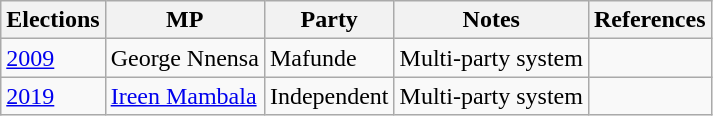<table class="wikitable">
<tr>
<th>Elections</th>
<th>MP</th>
<th>Party</th>
<th>Notes</th>
<th>References</th>
</tr>
<tr>
<td><a href='#'>2009</a></td>
<td>George Nnensa</td>
<td>Mafunde</td>
<td>Multi-party system</td>
<td></td>
</tr>
<tr>
<td><a href='#'>2019</a></td>
<td><a href='#'>Ireen Mambala</a></td>
<td>Independent</td>
<td>Multi-party system</td>
<td></td>
</tr>
</table>
